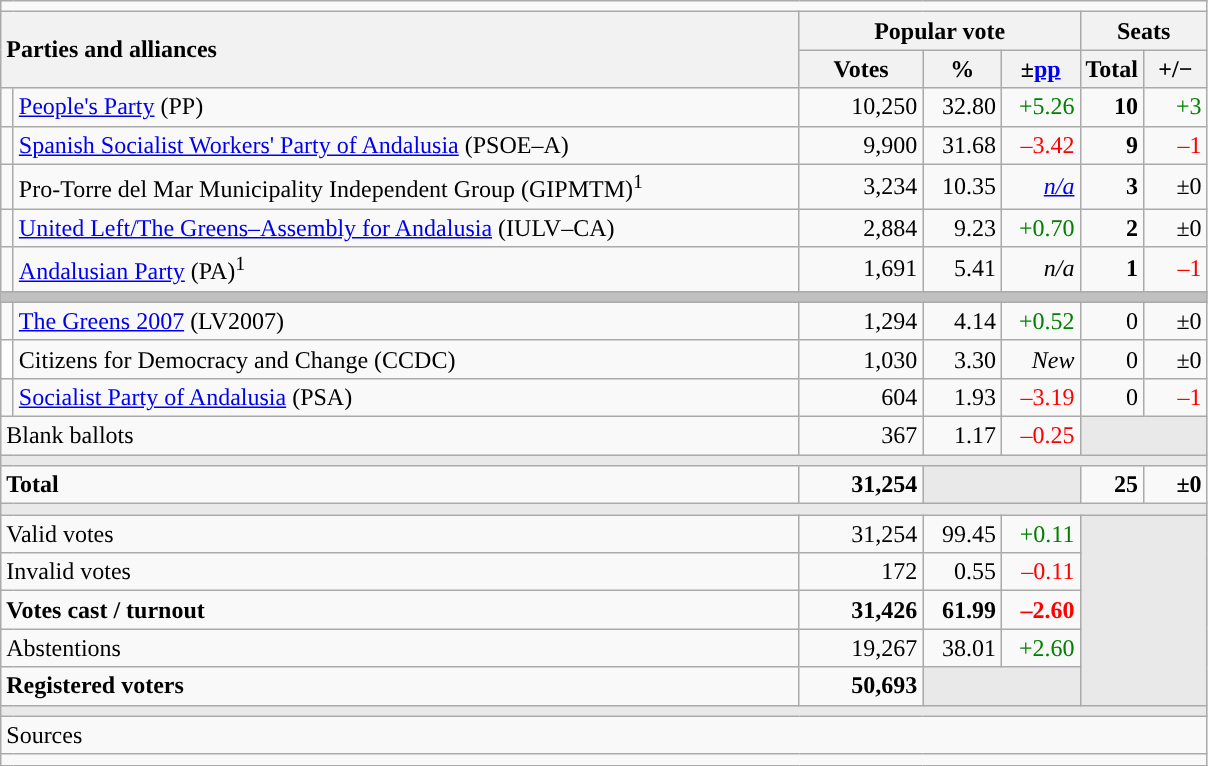<table class="wikitable" style="text-align:right;">
<tr>
<td colspan="7"></td>
</tr>
<tr>
<th style="text-align:left;" rowspan="2" colspan="2" width="525">Parties and alliances</th>
<th colspan="3">Popular vote</th>
<th colspan="2">Seats</th>
</tr>
<tr>
<th width="75">Votes</th>
<th width="45">%</th>
<th width="45">±<a href='#'>pp</a></th>
<th width="35">Total</th>
<th width="35">+/−</th>
</tr>
<tr>
<td width="1" style="color:inherit;background:"></td>
<td align="left"><a href='#'>People's Party</a> (PP)</td>
<td>10,250</td>
<td>32.80</td>
<td style="color:green;">+5.26</td>
<td><strong>10</strong></td>
<td style="color:green;">+3</td>
</tr>
<tr>
<td style="color:inherit;background:"></td>
<td align="left"><a href='#'>Spanish Socialist Workers' Party of Andalusia</a> (PSOE–A)</td>
<td>9,900</td>
<td>31.68</td>
<td style="color:red;">–3.42</td>
<td><strong>9</strong></td>
<td style="color:red;">–1</td>
</tr>
<tr>
<td style="color:inherit;background:"></td>
<td align="left">Pro-Torre del Mar Municipality Independent Group (GIPMTM)<sup>1</sup></td>
<td>3,234</td>
<td>10.35</td>
<td><em><a href='#'>n/a</a></em></td>
<td><strong>3</strong></td>
<td>±0</td>
</tr>
<tr>
<td style="color:inherit;background:"></td>
<td align="left"><a href='#'>United Left/The Greens–Assembly for Andalusia</a> (IULV–CA)</td>
<td>2,884</td>
<td>9.23</td>
<td style="color:green;">+0.70</td>
<td><strong>2</strong></td>
<td>±0</td>
</tr>
<tr>
<td style="color:inherit;background:"></td>
<td align="left"><a href='#'>Andalusian Party</a> (PA)<sup>1</sup></td>
<td>1,691</td>
<td>5.41</td>
<td><em>n/a</em></td>
<td><strong>1</strong></td>
<td style="color:red;">–1</td>
</tr>
<tr>
<td colspan="7" bgcolor="#C0C0C0"></td>
</tr>
<tr>
<td style="color:inherit;background:"></td>
<td align="left"><a href='#'>The Greens 2007</a> (LV2007)</td>
<td>1,294</td>
<td>4.14</td>
<td style="color:green;">+0.52</td>
<td>0</td>
<td>±0</td>
</tr>
<tr>
<td bgcolor="white"></td>
<td align="left">Citizens for Democracy and Change (CCDC)</td>
<td>1,030</td>
<td>3.30</td>
<td><em>New</em></td>
<td>0</td>
<td>±0</td>
</tr>
<tr>
<td style="color:inherit;background:"></td>
<td align="left"><a href='#'>Socialist Party of Andalusia</a> (PSA)</td>
<td>604</td>
<td>1.93</td>
<td style="color:red;">–3.19</td>
<td>0</td>
<td style="color:red;">–1</td>
</tr>
<tr>
<td align="left" colspan="2">Blank ballots</td>
<td>367</td>
<td>1.17</td>
<td style="color:red;">–0.25</td>
<td bgcolor="#E9E9E9" colspan="2"></td>
</tr>
<tr>
<td colspan="7" bgcolor="#E9E9E9"></td>
</tr>
<tr style="font-weight:bold;">
<td align="left" colspan="2">Total</td>
<td>31,254</td>
<td bgcolor="#E9E9E9" colspan="2"></td>
<td>25</td>
<td>±0</td>
</tr>
<tr>
<td colspan="7" bgcolor="#E9E9E9"></td>
</tr>
<tr>
<td align="left" colspan="2">Valid votes</td>
<td>31,254</td>
<td>99.45</td>
<td style="color:green;">+0.11</td>
<td bgcolor="#E9E9E9" colspan="2" rowspan="5"></td>
</tr>
<tr>
<td align="left" colspan="2">Invalid votes</td>
<td>172</td>
<td>0.55</td>
<td style="color:red;">–0.11</td>
</tr>
<tr style="font-weight:bold;">
<td align="left" colspan="2">Votes cast / turnout</td>
<td>31,426</td>
<td>61.99</td>
<td style="color:red;">–2.60</td>
</tr>
<tr>
<td align="left" colspan="2">Abstentions</td>
<td>19,267</td>
<td>38.01</td>
<td style="color:green;">+2.60</td>
</tr>
<tr style="font-weight:bold;">
<td align="left" colspan="2">Registered voters</td>
<td>50,693</td>
<td bgcolor="#E9E9E9" colspan="2"></td>
</tr>
<tr>
<td colspan="7" bgcolor="#E9E9E9"></td>
</tr>
<tr>
<td align="left" colspan="7">Sources</td>
</tr>
<tr>
<td colspan="7" style="text-align:left; max-width:790px;"></td>
</tr>
</table>
